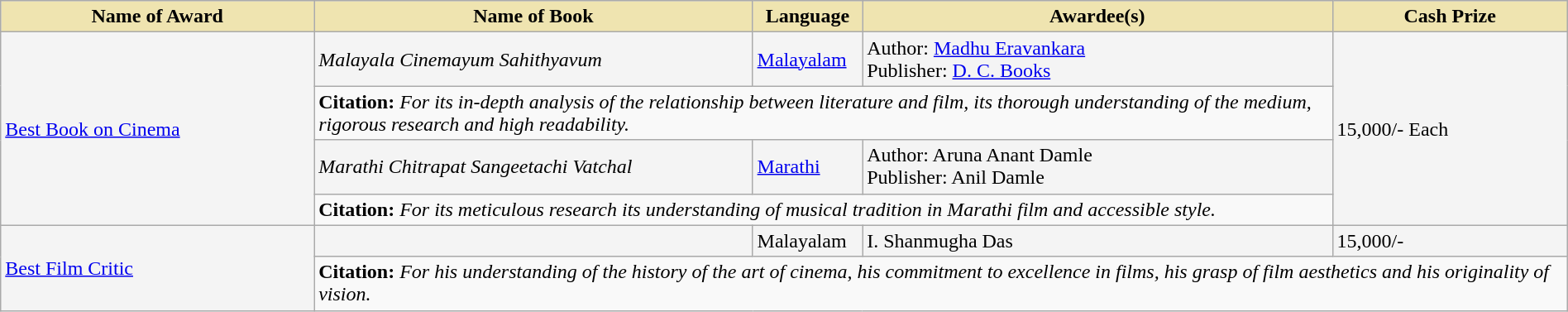<table class="wikitable" style="width:100%;">
<tr style="background-color:#F4F4F4">
<th style="background-color:#EFE4B0;width:20%;">Name of Award</th>
<th style="background-color:#EFE4B0;width:28%;">Name of Book</th>
<th style="background-color:#EFE4B0;width:7%;">Language</th>
<th style="background-color:#EFE4B0;width:30%;">Awardee(s)</th>
<th style="background-color:#EFE4B0;width:15%;">Cash Prize</th>
</tr>
<tr style="background-color:#F4F4F4">
<td rowspan="4"><a href='#'>Best Book on Cinema</a></td>
<td><em>Malayala Cinemayum Sahithyavum</em></td>
<td><a href='#'>Malayalam</a></td>
<td>Author: <a href='#'>Madhu Eravankara</a><br>Publisher: <a href='#'>D. C. Books</a></td>
<td rowspan="4"> 15,000/- Each</td>
</tr>
<tr style="background-color:#F9F9F9">
<td colspan="3"><strong>Citation:</strong> <em>For its in-depth analysis of the relationship between literature and film, its thorough understanding of the medium, rigorous research and high readability.</em></td>
</tr>
<tr style="background-color:#F4F4F4">
<td><em>Marathi Chitrapat Sangeetachi Vatchal</em></td>
<td><a href='#'>Marathi</a></td>
<td>Author: Aruna Anant Damle<br>Publisher: Anil Damle</td>
</tr>
<tr style="background-color:#F9F9F9">
<td colspan="3"><strong>Citation:</strong> <em>For its meticulous research its understanding of musical tradition in Marathi film and accessible style.</em></td>
</tr>
<tr style="background-color:#F4F4F4">
<td rowspan="2"><a href='#'>Best Film Critic</a></td>
<td></td>
<td>Malayalam</td>
<td>I. Shanmugha Das</td>
<td> 15,000/-</td>
</tr>
<tr style="background-color:#F9F9F9">
<td colspan="4"><strong>Citation:</strong> <em>For his understanding of the history of the art of cinema, his commitment to excellence in films, his grasp of film aesthetics and his originality of vision.</em></td>
</tr>
</table>
